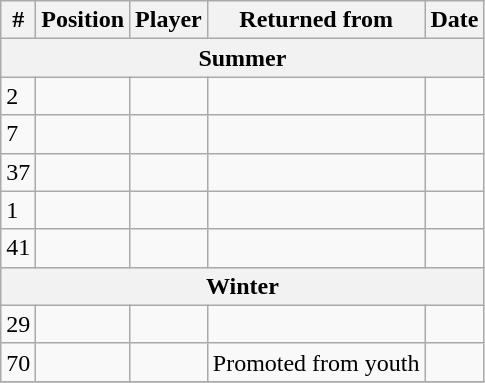<table class="wikitable sortable" text-align:center; font-size:95%; text-align:left;">
<tr>
<th>#</th>
<th>Position</th>
<th>Player</th>
<th>Returned from</th>
<th>Date</th>
</tr>
<tr>
<th colspan=5 text-align:center;">Summer</th>
</tr>
<tr>
<td>2</td>
<td></td>
<td></td>
<td></td>
<td></td>
</tr>
<tr>
<td>7</td>
<td></td>
<td></td>
<td></td>
<td></td>
</tr>
<tr>
<td>37</td>
<td></td>
<td></td>
<td></td>
<td></td>
</tr>
<tr>
<td>1</td>
<td></td>
<td></td>
<td></td>
<td></td>
</tr>
<tr>
<td>41</td>
<td></td>
<td></td>
<td></td>
<td></td>
</tr>
<tr>
<th colspan=5 text-align:center;">Winter</th>
</tr>
<tr>
<td>29</td>
<td></td>
<td></td>
<td></td>
<td></td>
</tr>
<tr>
<td>70</td>
<td></td>
<td></td>
<td>Promoted from youth</td>
<td></td>
</tr>
<tr>
</tr>
</table>
